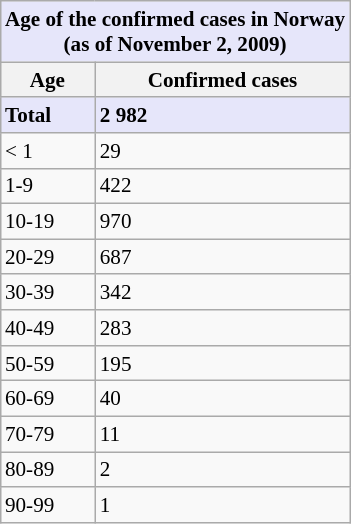<table class="wikitable" style="float:right;clear:right;margin-left:1em;font-size:88%;">
<tr>
<th colspan="4" style="background:lavender">Age of the confirmed cases in Norway<br>(as of November 2, 2009)</th>
</tr>
<tr>
<th>Age</th>
<th>Confirmed cases</th>
</tr>
<tr style="">
<td style="background:lavender; font-weight:bold;">Total</td>
<td style="background:lavender; font-weight:bold;">2 982 </td>
</tr>
<tr>
<td>< 1</td>
<td>29</td>
</tr>
<tr>
<td>1-9</td>
<td>422</td>
</tr>
<tr>
<td>10-19</td>
<td>970</td>
</tr>
<tr>
<td>20-29</td>
<td>687</td>
</tr>
<tr>
<td>30-39</td>
<td>342</td>
</tr>
<tr>
<td>40-49</td>
<td>283</td>
</tr>
<tr>
<td>50-59</td>
<td>195</td>
</tr>
<tr>
<td>60-69</td>
<td>40</td>
</tr>
<tr>
<td>70-79</td>
<td>11</td>
</tr>
<tr>
<td>80-89</td>
<td>2</td>
</tr>
<tr>
<td>90-99</td>
<td>1</td>
</tr>
</table>
